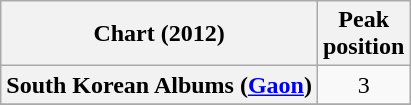<table class="wikitable sortable plainrowheaders" style="text-align:center;">
<tr>
<th>Chart (2012)</th>
<th>Peak<br>position</th>
</tr>
<tr>
<th scope="row">South Korean Albums (<a href='#'>Gaon</a>)</th>
<td>3</td>
</tr>
<tr>
</tr>
</table>
